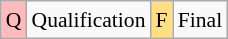<table class="wikitable" style="margin:0.5em auto; font-size:90%; line-height:1.25em; text-align:center;">
<tr>
<td style="background-color:#FFBBBB;">Q</td>
<td>Qualification</td>
<td style="background-color:#FFDF80;">F</td>
<td>Final</td>
</tr>
</table>
